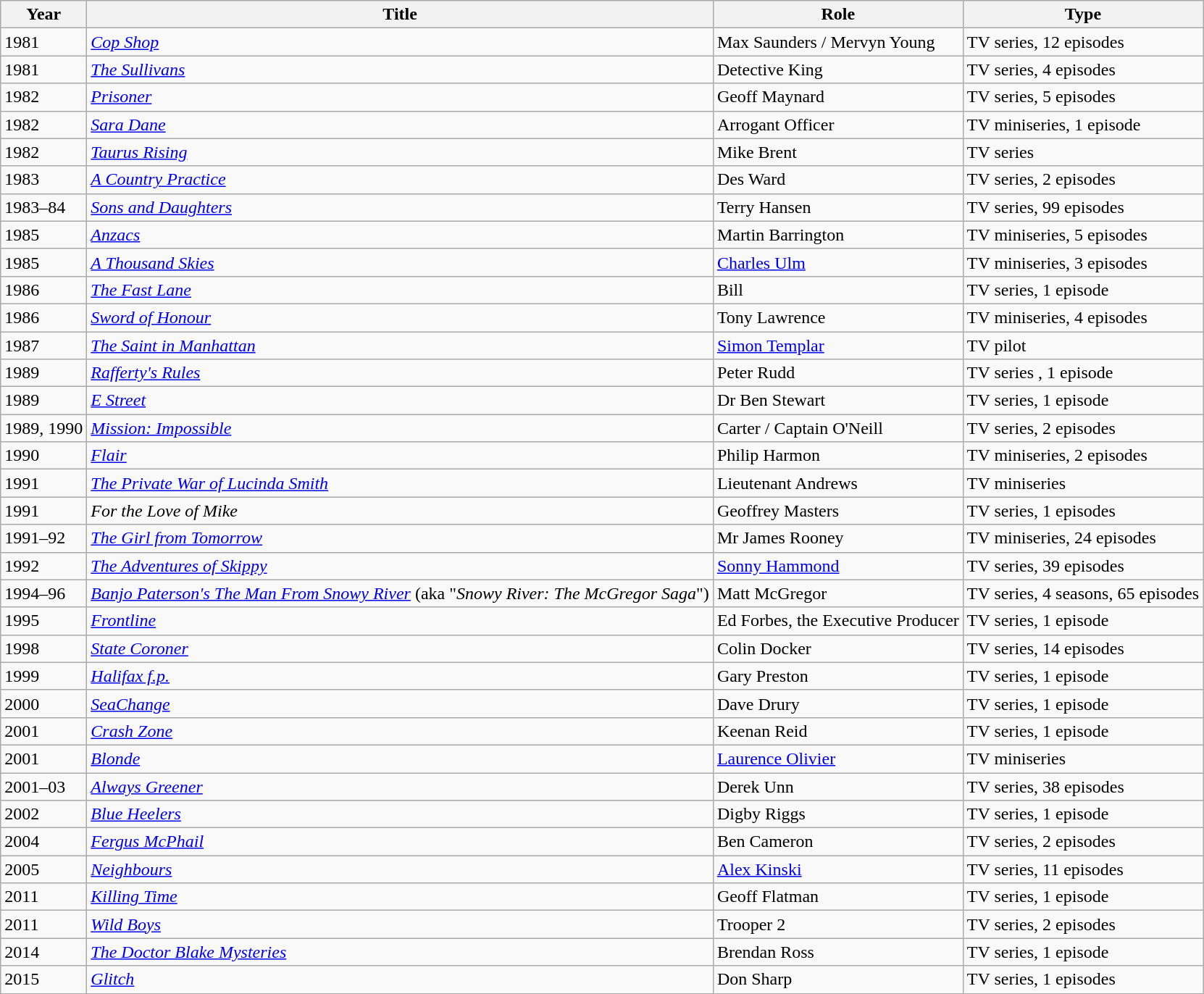<table class="wikitable">
<tr>
<th>Year</th>
<th>Title</th>
<th>Role</th>
<th>Type</th>
</tr>
<tr>
<td>1981</td>
<td><em><a href='#'>Cop Shop</a></em></td>
<td>Max Saunders / Mervyn Young</td>
<td>TV series, 12 episodes</td>
</tr>
<tr>
<td>1981</td>
<td><em><a href='#'>The Sullivans</a></em></td>
<td>Detective King</td>
<td>TV series, 4 episodes</td>
</tr>
<tr>
<td>1982</td>
<td><em><a href='#'>Prisoner</a></em></td>
<td>Geoff Maynard</td>
<td>TV series, 5 episodes</td>
</tr>
<tr>
<td>1982</td>
<td><em><a href='#'>Sara Dane</a></em></td>
<td>Arrogant Officer</td>
<td>TV miniseries, 1 episode</td>
</tr>
<tr>
<td>1982</td>
<td><em><a href='#'>Taurus Rising</a></em></td>
<td>Mike Brent</td>
<td>TV series</td>
</tr>
<tr>
<td>1983</td>
<td><em><a href='#'>A Country Practice</a></em></td>
<td>Des Ward</td>
<td>TV series, 2 episodes</td>
</tr>
<tr>
<td>1983–84</td>
<td><em><a href='#'>Sons and Daughters</a></em></td>
<td>Terry Hansen</td>
<td>TV series, 99 episodes</td>
</tr>
<tr>
<td>1985</td>
<td><em><a href='#'>Anzacs</a></em></td>
<td>Martin Barrington</td>
<td>TV miniseries, 5 episodes</td>
</tr>
<tr>
<td>1985</td>
<td><em><a href='#'>A Thousand Skies</a></em></td>
<td><a href='#'>Charles Ulm</a></td>
<td>TV miniseries, 3 episodes</td>
</tr>
<tr>
<td>1986</td>
<td><em><a href='#'>The Fast Lane</a></em></td>
<td>Bill</td>
<td>TV series, 1 episode</td>
</tr>
<tr>
<td>1986</td>
<td><em><a href='#'>Sword of Honour</a></em></td>
<td>Tony Lawrence</td>
<td>TV miniseries, 4 episodes</td>
</tr>
<tr>
<td>1987</td>
<td><em><a href='#'>The Saint in Manhattan</a></em></td>
<td><a href='#'>Simon Templar</a></td>
<td>TV pilot</td>
</tr>
<tr>
<td>1989</td>
<td><em><a href='#'>Rafferty's Rules</a></em></td>
<td>Peter Rudd</td>
<td>TV series , 1 episode</td>
</tr>
<tr>
<td>1989</td>
<td><em><a href='#'>E Street</a></em></td>
<td>Dr Ben Stewart</td>
<td>TV series, 1 episode</td>
</tr>
<tr>
<td>1989, 1990</td>
<td><em><a href='#'>Mission: Impossible</a></em></td>
<td>Carter / Captain O'Neill</td>
<td>TV series, 2 episodes</td>
</tr>
<tr>
<td>1990</td>
<td><em><a href='#'>Flair</a></em></td>
<td>Philip Harmon</td>
<td>TV miniseries, 2 episodes</td>
</tr>
<tr>
<td>1991</td>
<td><em><a href='#'>The Private War of Lucinda Smith</a></em></td>
<td>Lieutenant Andrews</td>
<td>TV miniseries</td>
</tr>
<tr>
<td>1991</td>
<td><em>For the Love of Mike</em></td>
<td>Geoffrey Masters</td>
<td>TV series, 1 episodes</td>
</tr>
<tr>
<td>1991–92</td>
<td><em><a href='#'>The Girl from Tomorrow</a></em></td>
<td>Mr James Rooney</td>
<td>TV miniseries, 24 episodes</td>
</tr>
<tr>
<td>1992</td>
<td><em><a href='#'>The Adventures of Skippy</a></em></td>
<td><a href='#'>Sonny Hammond</a></td>
<td>TV series, 39 episodes</td>
</tr>
<tr>
<td>1994–96</td>
<td><em><a href='#'>Banjo Paterson's The Man From Snowy River</a></em> (aka "<em>Snowy River: The McGregor Saga</em>")</td>
<td>Matt McGregor</td>
<td>TV series, 4 seasons, 65 episodes</td>
</tr>
<tr>
<td>1995</td>
<td><em><a href='#'>Frontline</a></em></td>
<td>Ed Forbes, the Executive Producer</td>
<td>TV series, 1 episode</td>
</tr>
<tr>
<td>1998</td>
<td><em><a href='#'>State Coroner</a></em></td>
<td>Colin Docker</td>
<td>TV series, 14 episodes</td>
</tr>
<tr>
<td>1999</td>
<td><em><a href='#'>Halifax f.p.</a></em></td>
<td>Gary Preston</td>
<td>TV series, 1 episode</td>
</tr>
<tr>
<td>2000</td>
<td><em><a href='#'>SeaChange</a></em></td>
<td>Dave Drury</td>
<td>TV series, 1 episode</td>
</tr>
<tr>
<td>2001</td>
<td><em><a href='#'>Crash Zone</a></em></td>
<td>Keenan Reid</td>
<td>TV series, 1 episode</td>
</tr>
<tr>
<td>2001</td>
<td><em><a href='#'>Blonde</a></em></td>
<td><a href='#'>Laurence Olivier</a></td>
<td>TV miniseries</td>
</tr>
<tr>
<td>2001–03</td>
<td><em><a href='#'>Always Greener</a></em></td>
<td>Derek Unn</td>
<td>TV series, 38 episodes</td>
</tr>
<tr>
<td>2002</td>
<td><em><a href='#'>Blue Heelers</a></em></td>
<td>Digby Riggs</td>
<td>TV series, 1 episode</td>
</tr>
<tr>
<td>2004</td>
<td><em><a href='#'>Fergus McPhail</a></em></td>
<td>Ben Cameron</td>
<td>TV series, 2 episodes</td>
</tr>
<tr>
<td>2005</td>
<td><em><a href='#'>Neighbours</a></em></td>
<td><a href='#'>Alex Kinski</a></td>
<td>TV series, 11 episodes</td>
</tr>
<tr>
<td>2011</td>
<td><em><a href='#'>Killing Time</a></em></td>
<td>Geoff Flatman</td>
<td>TV series, 1 episode</td>
</tr>
<tr>
<td>2011</td>
<td><em><a href='#'>Wild Boys</a></em></td>
<td>Trooper 2</td>
<td>TV series, 2 episodes</td>
</tr>
<tr>
<td>2014</td>
<td><em><a href='#'>The Doctor Blake Mysteries</a></em></td>
<td>Brendan Ross</td>
<td>TV series, 1 episode</td>
</tr>
<tr>
<td>2015</td>
<td><em><a href='#'>Glitch</a></em></td>
<td>Don Sharp</td>
<td>TV series, 1 episodes</td>
</tr>
</table>
